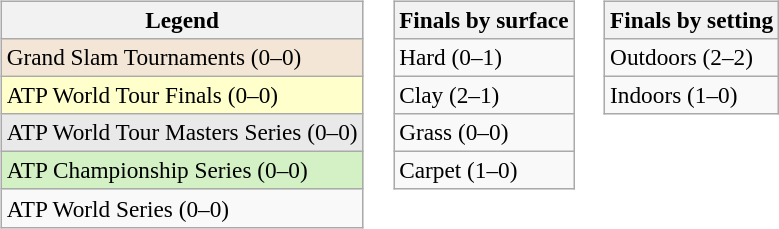<table>
<tr valign=top>
<td><br><table class=wikitable style=font-size:97%>
<tr>
<th>Legend</th>
</tr>
<tr style="background:#f3e6d7;">
<td>Grand Slam Tournaments (0–0)</td>
</tr>
<tr style="background:#ffc;">
<td>ATP World Tour Finals (0–0)</td>
</tr>
<tr style="background:#e9e9e9;">
<td>ATP World Tour Masters Series (0–0)</td>
</tr>
<tr style="background:#d4f1c5;">
<td>ATP Championship Series (0–0)</td>
</tr>
<tr>
<td>ATP World Series (0–0)</td>
</tr>
</table>
</td>
<td><br><table class=wikitable style=font-size:97%>
<tr>
<th>Finals by surface</th>
</tr>
<tr>
<td>Hard (0–1)</td>
</tr>
<tr>
<td>Clay (2–1)</td>
</tr>
<tr>
<td>Grass (0–0)</td>
</tr>
<tr>
<td>Carpet (1–0)</td>
</tr>
</table>
</td>
<td><br><table class=wikitable style=font-size:97%>
<tr>
<th>Finals by setting</th>
</tr>
<tr>
<td>Outdoors (2–2)</td>
</tr>
<tr>
<td>Indoors (1–0)</td>
</tr>
</table>
</td>
</tr>
</table>
